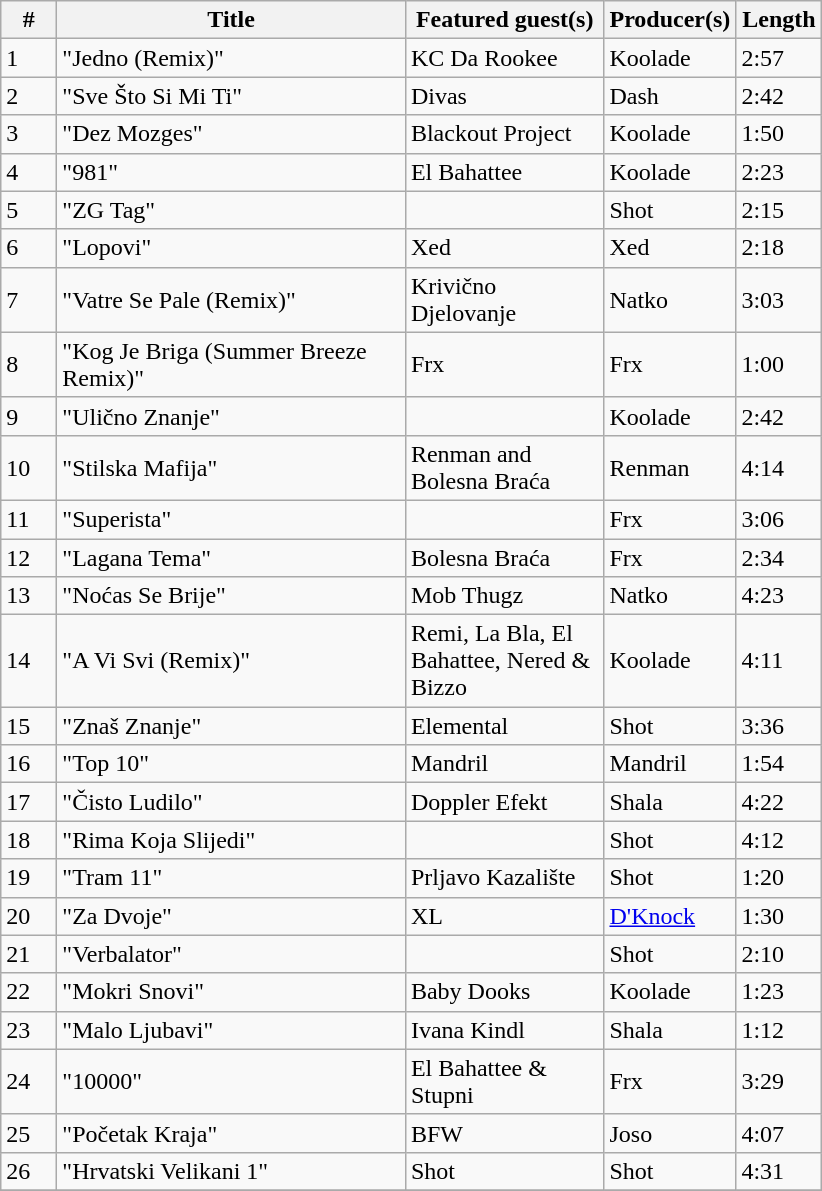<table class="wikitable">
<tr>
<th align="center" width="30">#</th>
<th align="center" width="225">Title</th>
<th align="center" width="125">Featured guest(s)</th>
<th align="center" width="80">Producer(s)</th>
<th align="center" width="50">Length</th>
</tr>
<tr>
<td>1</td>
<td>"Jedno (Remix)"</td>
<td>KC Da Rookee</td>
<td>Koolade</td>
<td>2:57</td>
</tr>
<tr>
<td>2</td>
<td>"Sve Što Si Mi Ti"</td>
<td>Divas</td>
<td>Dash</td>
<td>2:42</td>
</tr>
<tr>
<td>3</td>
<td>"Dez Mozges"</td>
<td>Blackout Project</td>
<td>Koolade</td>
<td>1:50</td>
</tr>
<tr>
<td>4</td>
<td>"981"</td>
<td>El Bahattee</td>
<td>Koolade</td>
<td>2:23</td>
</tr>
<tr>
<td>5</td>
<td>"ZG Tag"</td>
<td></td>
<td>Shot</td>
<td>2:15</td>
</tr>
<tr>
<td>6</td>
<td>"Lopovi"</td>
<td>Xed</td>
<td>Xed</td>
<td>2:18</td>
</tr>
<tr>
<td>7</td>
<td>"Vatre Se Pale (Remix)"</td>
<td>Krivično Djelovanje</td>
<td>Natko</td>
<td>3:03</td>
</tr>
<tr>
<td>8</td>
<td>"Kog Je Briga (Summer Breeze Remix)"</td>
<td>Frx</td>
<td>Frx</td>
<td>1:00</td>
</tr>
<tr>
<td>9</td>
<td>"Ulično Znanje"</td>
<td></td>
<td>Koolade</td>
<td>2:42</td>
</tr>
<tr>
<td>10</td>
<td>"Stilska Mafija"</td>
<td>Renman and Bolesna Braća</td>
<td>Renman</td>
<td>4:14</td>
</tr>
<tr>
<td>11</td>
<td>"Superista"</td>
<td></td>
<td>Frx</td>
<td>3:06</td>
</tr>
<tr>
<td>12</td>
<td>"Lagana Tema"</td>
<td>Bolesna Braća</td>
<td>Frx</td>
<td>2:34</td>
</tr>
<tr>
<td>13</td>
<td>"Noćas Se Brije"</td>
<td>Mob Thugz</td>
<td>Natko</td>
<td>4:23</td>
</tr>
<tr>
<td>14</td>
<td>"A Vi Svi (Remix)"</td>
<td>Remi, La Bla, El Bahattee, Nered & Bizzo</td>
<td>Koolade</td>
<td>4:11</td>
</tr>
<tr>
<td>15</td>
<td>"Znaš Znanje"</td>
<td>Elemental</td>
<td>Shot</td>
<td>3:36</td>
</tr>
<tr>
<td>16</td>
<td>"Top 10"</td>
<td>Mandril</td>
<td>Mandril</td>
<td>1:54</td>
</tr>
<tr>
<td>17</td>
<td>"Čisto Ludilo"</td>
<td>Doppler Efekt</td>
<td>Shala</td>
<td>4:22</td>
</tr>
<tr>
<td>18</td>
<td>"Rima Koja Slijedi"</td>
<td></td>
<td>Shot</td>
<td>4:12</td>
</tr>
<tr>
<td>19</td>
<td>"Tram 11"</td>
<td>Prljavo Kazalište</td>
<td>Shot</td>
<td>1:20</td>
</tr>
<tr>
<td>20</td>
<td>"Za Dvoje"</td>
<td>XL</td>
<td><a href='#'>D'Knock</a></td>
<td>1:30</td>
</tr>
<tr>
<td>21</td>
<td>"Verbalator"</td>
<td></td>
<td>Shot</td>
<td>2:10</td>
</tr>
<tr>
<td>22</td>
<td>"Mokri Snovi"</td>
<td>Baby Dooks</td>
<td>Koolade</td>
<td>1:23</td>
</tr>
<tr>
<td>23</td>
<td>"Malo Ljubavi"</td>
<td>Ivana Kindl</td>
<td>Shala</td>
<td>1:12</td>
</tr>
<tr>
<td>24</td>
<td>"10000"</td>
<td>El Bahattee & Stupni</td>
<td>Frx</td>
<td>3:29</td>
</tr>
<tr>
<td>25</td>
<td>"Početak Kraja"</td>
<td>BFW</td>
<td>Joso</td>
<td>4:07</td>
</tr>
<tr>
<td>26</td>
<td>"Hrvatski Velikani 1"</td>
<td>Shot</td>
<td>Shot</td>
<td>4:31</td>
</tr>
<tr>
</tr>
</table>
